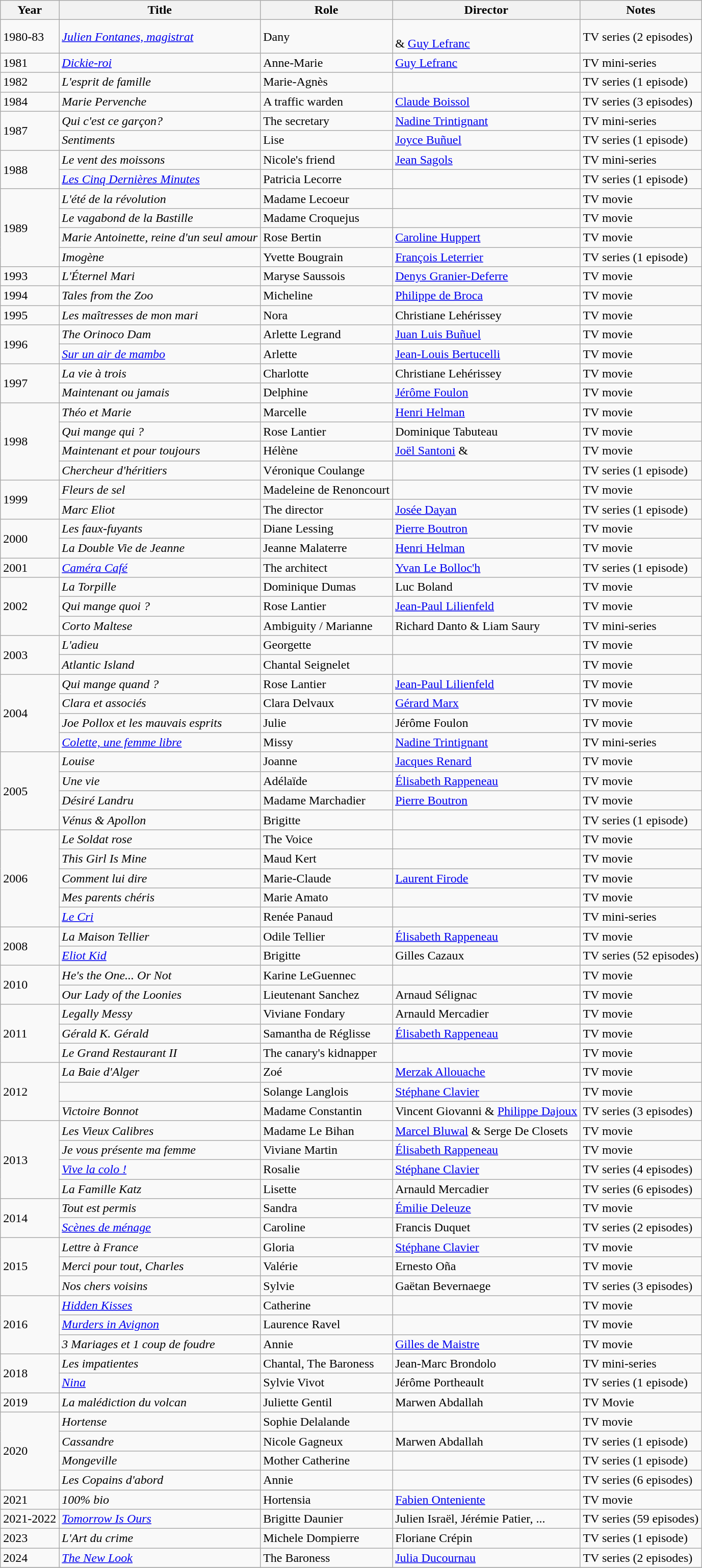<table class="wikitable">
<tr>
<th>Year</th>
<th>Title</th>
<th>Role</th>
<th>Director</th>
<th>Notes</th>
</tr>
<tr>
<td>1980-83</td>
<td><em><a href='#'>Julien Fontanes, magistrat</a></em></td>
<td>Dany</td>
<td><br> & <a href='#'>Guy Lefranc</a></td>
<td>TV series (2 episodes)</td>
</tr>
<tr>
<td>1981</td>
<td><em><a href='#'>Dickie-roi</a></em></td>
<td>Anne-Marie</td>
<td><a href='#'>Guy Lefranc</a></td>
<td>TV mini-series</td>
</tr>
<tr>
<td>1982</td>
<td><em>L'esprit de famille </em></td>
<td>Marie-Agnès</td>
<td></td>
<td>TV series (1 episode)</td>
</tr>
<tr>
<td>1984</td>
<td><em>Marie Pervenche</em></td>
<td>A traffic warden</td>
<td><a href='#'>Claude Boissol</a></td>
<td>TV series (3 episodes)</td>
</tr>
<tr>
<td rowspan=2>1987</td>
<td><em>Qui c'est ce garçon?</em></td>
<td>The secretary</td>
<td><a href='#'>Nadine Trintignant</a></td>
<td>TV mini-series</td>
</tr>
<tr>
<td><em>Sentiments</em></td>
<td>Lise</td>
<td><a href='#'>Joyce Buñuel</a></td>
<td>TV series (1 episode)</td>
</tr>
<tr>
<td rowspan=2>1988</td>
<td><em>Le vent des moissons</em></td>
<td>Nicole's friend</td>
<td><a href='#'>Jean Sagols</a></td>
<td>TV mini-series</td>
</tr>
<tr>
<td><em><a href='#'>Les Cinq Dernières Minutes</a></em></td>
<td>Patricia Lecorre</td>
<td></td>
<td>TV series (1 episode)</td>
</tr>
<tr>
<td rowspan=4>1989</td>
<td><em>L'été de la révolution</em></td>
<td>Madame Lecoeur</td>
<td></td>
<td>TV movie</td>
</tr>
<tr>
<td><em>Le vagabond de la Bastille</em></td>
<td>Madame Croquejus</td>
<td></td>
<td>TV movie</td>
</tr>
<tr>
<td><em>Marie Antoinette, reine d'un seul amour</em></td>
<td>Rose Bertin</td>
<td><a href='#'>Caroline Huppert</a></td>
<td>TV movie</td>
</tr>
<tr>
<td><em>Imogène</em></td>
<td>Yvette Bougrain</td>
<td><a href='#'>François Leterrier</a></td>
<td>TV series (1 episode)</td>
</tr>
<tr>
<td>1993</td>
<td><em>L'Éternel Mari</em></td>
<td>Maryse Saussois</td>
<td><a href='#'>Denys Granier-Deferre</a></td>
<td>TV movie</td>
</tr>
<tr>
<td>1994</td>
<td><em>Tales from the Zoo</em></td>
<td>Micheline</td>
<td><a href='#'>Philippe de Broca</a></td>
<td>TV movie</td>
</tr>
<tr>
<td>1995</td>
<td><em>Les maîtresses de mon mari</em></td>
<td>Nora</td>
<td>Christiane Lehérissey</td>
<td>TV movie</td>
</tr>
<tr>
<td rowspan=2>1996</td>
<td><em>The Orinoco Dam</em></td>
<td>Arlette Legrand</td>
<td><a href='#'>Juan Luis Buñuel</a></td>
<td>TV movie</td>
</tr>
<tr>
<td><em><a href='#'>Sur un air de mambo</a></em></td>
<td>Arlette</td>
<td><a href='#'>Jean-Louis Bertucelli</a></td>
<td>TV movie</td>
</tr>
<tr>
<td rowspan=2>1997</td>
<td><em>La vie à trois</em></td>
<td>Charlotte</td>
<td>Christiane Lehérissey</td>
<td>TV movie</td>
</tr>
<tr>
<td><em>Maintenant ou jamais</em></td>
<td>Delphine</td>
<td><a href='#'>Jérôme Foulon</a></td>
<td>TV movie</td>
</tr>
<tr>
<td rowspan=4>1998</td>
<td><em>Théo et Marie</em></td>
<td>Marcelle</td>
<td><a href='#'>Henri Helman</a></td>
<td>TV movie</td>
</tr>
<tr>
<td><em>Qui mange qui ?</em></td>
<td>Rose Lantier</td>
<td>Dominique Tabuteau</td>
<td>TV movie</td>
</tr>
<tr>
<td><em>Maintenant et pour toujours</em></td>
<td>Hélène</td>
<td><a href='#'>Joël Santoni</a> & </td>
<td>TV movie</td>
</tr>
<tr>
<td><em>Chercheur d'héritiers</em></td>
<td>Véronique Coulange</td>
<td></td>
<td>TV series (1 episode)</td>
</tr>
<tr>
<td rowspan=2>1999</td>
<td><em>Fleurs de sel</em></td>
<td>Madeleine de Renoncourt</td>
<td></td>
<td>TV movie</td>
</tr>
<tr>
<td><em>Marc Eliot</em></td>
<td>The director</td>
<td><a href='#'>Josée Dayan</a></td>
<td>TV series (1 episode)</td>
</tr>
<tr>
<td rowspan=2>2000</td>
<td><em>Les faux-fuyants</em></td>
<td>Diane Lessing</td>
<td><a href='#'>Pierre Boutron</a></td>
<td>TV movie</td>
</tr>
<tr>
<td><em>La Double Vie de Jeanne</em></td>
<td>Jeanne Malaterre</td>
<td><a href='#'>Henri Helman</a></td>
<td>TV movie</td>
</tr>
<tr>
<td>2001</td>
<td><em><a href='#'>Caméra Café</a></em></td>
<td>The architect</td>
<td><a href='#'>Yvan Le Bolloc'h</a></td>
<td>TV series (1 episode)</td>
</tr>
<tr>
<td rowspan=3>2002</td>
<td><em>La Torpille</em></td>
<td>Dominique Dumas</td>
<td>Luc Boland</td>
<td>TV movie</td>
</tr>
<tr>
<td><em>Qui mange quoi ?</em></td>
<td>Rose Lantier</td>
<td><a href='#'>Jean-Paul Lilienfeld</a></td>
<td>TV movie</td>
</tr>
<tr>
<td><em>Corto Maltese</em></td>
<td>Ambiguity / Marianne</td>
<td>Richard Danto & Liam Saury</td>
<td>TV mini-series</td>
</tr>
<tr>
<td rowspan=2>2003</td>
<td><em>L'adieu</em></td>
<td>Georgette</td>
<td></td>
<td>TV movie</td>
</tr>
<tr>
<td><em>Atlantic Island</em></td>
<td>Chantal Seignelet</td>
<td></td>
<td>TV movie</td>
</tr>
<tr>
<td rowspan=4>2004</td>
<td><em>Qui mange quand ?</em></td>
<td>Rose Lantier</td>
<td><a href='#'>Jean-Paul Lilienfeld</a></td>
<td>TV movie</td>
</tr>
<tr>
<td><em>Clara et associés</em></td>
<td>Clara Delvaux</td>
<td><a href='#'>Gérard Marx</a></td>
<td>TV movie</td>
</tr>
<tr>
<td><em>Joe Pollox et les mauvais esprits</em></td>
<td>Julie</td>
<td>Jérôme Foulon</td>
<td>TV movie</td>
</tr>
<tr>
<td><em><a href='#'>Colette, une femme libre</a></em></td>
<td>Missy</td>
<td><a href='#'>Nadine Trintignant</a></td>
<td>TV mini-series</td>
</tr>
<tr>
<td rowspan=4>2005</td>
<td><em>Louise</em></td>
<td>Joanne</td>
<td><a href='#'>Jacques Renard</a></td>
<td>TV movie</td>
</tr>
<tr>
<td><em>Une vie</em></td>
<td>Adélaïde</td>
<td><a href='#'>Élisabeth Rappeneau</a></td>
<td>TV movie</td>
</tr>
<tr>
<td><em>Désiré Landru</em></td>
<td>Madame Marchadier</td>
<td><a href='#'>Pierre Boutron</a></td>
<td>TV movie</td>
</tr>
<tr>
<td><em>Vénus & Apollon</em></td>
<td>Brigitte</td>
<td></td>
<td>TV series (1 episode)</td>
</tr>
<tr>
<td rowspan=5>2006</td>
<td><em>Le Soldat rose</em></td>
<td>The Voice</td>
<td></td>
<td>TV movie</td>
</tr>
<tr>
<td><em>This Girl Is Mine</em></td>
<td>Maud Kert</td>
<td></td>
<td>TV movie</td>
</tr>
<tr>
<td><em>Comment lui dire</em></td>
<td>Marie-Claude</td>
<td><a href='#'>Laurent Firode</a></td>
<td>TV movie</td>
</tr>
<tr>
<td><em>Mes parents chéris</em></td>
<td>Marie Amato</td>
<td></td>
<td>TV movie</td>
</tr>
<tr>
<td><em><a href='#'>Le Cri</a></em></td>
<td>Renée Panaud</td>
<td></td>
<td>TV mini-series</td>
</tr>
<tr>
<td rowspan=2>2008</td>
<td><em>La Maison Tellier</em></td>
<td>Odile Tellier</td>
<td><a href='#'>Élisabeth Rappeneau</a></td>
<td>TV movie</td>
</tr>
<tr>
<td><em><a href='#'>Eliot Kid</a></em></td>
<td>Brigitte</td>
<td>Gilles Cazaux</td>
<td>TV series (52 episodes)</td>
</tr>
<tr>
<td rowspan=2>2010</td>
<td><em>He's the One... Or Not</em></td>
<td>Karine LeGuennec</td>
<td></td>
<td>TV movie</td>
</tr>
<tr>
<td><em>Our Lady of the Loonies</em></td>
<td>Lieutenant Sanchez</td>
<td>Arnaud Sélignac</td>
<td>TV movie</td>
</tr>
<tr>
<td rowspan=3>2011</td>
<td><em>Legally Messy</em></td>
<td>Viviane Fondary</td>
<td>Arnauld Mercadier</td>
<td>TV movie</td>
</tr>
<tr>
<td><em>Gérald K. Gérald</em></td>
<td>Samantha de Réglisse</td>
<td><a href='#'>Élisabeth Rappeneau</a></td>
<td>TV movie</td>
</tr>
<tr>
<td><em>Le Grand Restaurant II</em></td>
<td>The canary's kidnapper</td>
<td></td>
<td>TV movie</td>
</tr>
<tr>
<td rowspan=3>2012</td>
<td><em>La Baie d'Alger</em></td>
<td>Zoé</td>
<td><a href='#'>Merzak Allouache</a></td>
<td>TV movie</td>
</tr>
<tr>
<td></td>
<td>Solange Langlois</td>
<td><a href='#'>Stéphane Clavier</a></td>
<td>TV movie</td>
</tr>
<tr>
<td><em>Victoire Bonnot</em></td>
<td>Madame Constantin</td>
<td>Vincent Giovanni & <a href='#'>Philippe Dajoux</a></td>
<td>TV series (3 episodes)</td>
</tr>
<tr>
<td rowspan=4>2013</td>
<td><em>Les Vieux Calibres</em></td>
<td>Madame Le Bihan</td>
<td><a href='#'>Marcel Bluwal</a> & Serge De Closets</td>
<td>TV movie</td>
</tr>
<tr>
<td><em>Je vous présente ma femme</em></td>
<td>Viviane Martin</td>
<td><a href='#'>Élisabeth Rappeneau</a></td>
<td>TV movie</td>
</tr>
<tr>
<td><em><a href='#'>Vive la colo !</a></em></td>
<td>Rosalie</td>
<td><a href='#'>Stéphane Clavier</a></td>
<td>TV series (4 episodes)</td>
</tr>
<tr>
<td><em>La Famille Katz</em></td>
<td>Lisette</td>
<td>Arnauld Mercadier</td>
<td>TV series (6 episodes)</td>
</tr>
<tr>
<td rowspan=2>2014</td>
<td><em>Tout est permis</em></td>
<td>Sandra</td>
<td><a href='#'>Émilie Deleuze</a></td>
<td>TV movie</td>
</tr>
<tr>
<td><em><a href='#'>Scènes de ménage</a></em></td>
<td>Caroline</td>
<td>Francis Duquet</td>
<td>TV series (2 episodes)</td>
</tr>
<tr>
<td rowspan=3>2015</td>
<td><em>Lettre à France</em></td>
<td>Gloria</td>
<td><a href='#'>Stéphane Clavier</a></td>
<td>TV movie</td>
</tr>
<tr>
<td><em>Merci pour tout, Charles</em></td>
<td>Valérie</td>
<td>Ernesto Oña</td>
<td>TV movie</td>
</tr>
<tr>
<td><em>Nos chers voisins</em></td>
<td>Sylvie</td>
<td>Gaëtan Bevernaege</td>
<td>TV series (3 episodes)</td>
</tr>
<tr>
<td rowspan=3>2016</td>
<td><em><a href='#'>Hidden Kisses</a></em></td>
<td>Catherine</td>
<td></td>
<td>TV movie</td>
</tr>
<tr>
<td><em><a href='#'>Murders in Avignon</a></em></td>
<td>Laurence Ravel</td>
<td></td>
<td>TV movie</td>
</tr>
<tr>
<td><em>3 Mariages et 1 coup de foudre</em></td>
<td>Annie</td>
<td><a href='#'>Gilles de Maistre</a></td>
<td>TV movie</td>
</tr>
<tr>
<td rowspan=2>2018</td>
<td><em>Les impatientes</em></td>
<td>Chantal, The Baroness</td>
<td>Jean-Marc Brondolo</td>
<td>TV mini-series</td>
</tr>
<tr>
<td><em><a href='#'>Nina</a></em></td>
<td>Sylvie Vivot</td>
<td>Jérôme Portheault</td>
<td>TV series (1 episode)</td>
</tr>
<tr>
<td>2019</td>
<td><em>La malédiction du volcan</em></td>
<td>Juliette Gentil</td>
<td>Marwen Abdallah</td>
<td>TV Movie</td>
</tr>
<tr>
<td rowspan=4>2020</td>
<td><em>Hortense</em></td>
<td>Sophie Delalande</td>
<td></td>
<td>TV movie</td>
</tr>
<tr>
<td><em>Cassandre</em></td>
<td>Nicole Gagneux</td>
<td>Marwen Abdallah</td>
<td>TV series (1 episode)</td>
</tr>
<tr>
<td><em>Mongeville</em></td>
<td>Mother Catherine</td>
<td></td>
<td>TV series (1 episode)</td>
</tr>
<tr>
<td><em>Les Copains d'abord</em></td>
<td>Annie</td>
<td></td>
<td>TV series (6 episodes)</td>
</tr>
<tr>
<td>2021</td>
<td><em>100% bio</em></td>
<td>Hortensia</td>
<td><a href='#'>Fabien Onteniente</a></td>
<td>TV movie</td>
</tr>
<tr>
<td>2021-2022</td>
<td><em><a href='#'>Tomorrow Is Ours</a></em></td>
<td>Brigitte Daunier</td>
<td>Julien Israël, Jérémie Patier, ...</td>
<td>TV series (59 episodes)</td>
</tr>
<tr>
<td>2023</td>
<td><em>L'Art du crime</em></td>
<td>Michele Dompierre</td>
<td>Floriane Crépin</td>
<td>TV series (1 episode)</td>
</tr>
<tr>
<td>2024</td>
<td><em><a href='#'>The New Look</a></em></td>
<td>The Baroness</td>
<td><a href='#'>Julia Ducournau</a></td>
<td>TV series (2 episodes)</td>
</tr>
<tr>
</tr>
</table>
